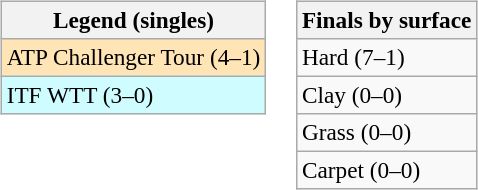<table>
<tr valign=top>
<td><br><table class=wikitable style=font-size:97%>
<tr>
<th>Legend (singles)</th>
</tr>
<tr bgcolor=moccasin>
<td>ATP Challenger Tour (4–1)</td>
</tr>
<tr bgcolor=#cffcff>
<td>ITF WTT (3–0)</td>
</tr>
</table>
</td>
<td><br><table class=wikitable style=font-size:97%>
<tr>
<th>Finals by surface</th>
</tr>
<tr>
<td>Hard (7–1)</td>
</tr>
<tr>
<td>Clay (0–0)</td>
</tr>
<tr>
<td>Grass (0–0)</td>
</tr>
<tr>
<td>Carpet (0–0)</td>
</tr>
</table>
</td>
</tr>
</table>
